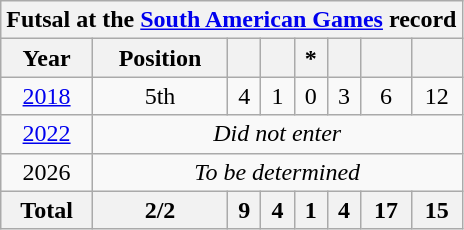<table class="wikitable" style="text-align: center;">
<tr>
<th colspan="8">Futsal at the <a href='#'>South American Games</a> record</th>
</tr>
<tr>
<th>Year</th>
<th>Position</th>
<th></th>
<th></th>
<th>*</th>
<th></th>
<th></th>
<th></th>
</tr>
<tr>
<td> <a href='#'>2018</a></td>
<td>5th</td>
<td>4</td>
<td>1</td>
<td>0</td>
<td>3</td>
<td>6</td>
<td>12</td>
</tr>
<tr>
<td> <a href='#'>2022</a></td>
<td colspan=7><em>Did not enter</em></td>
</tr>
<tr>
<td> 2026</td>
<td colspan="7"><em>To be determined</em></td>
</tr>
<tr>
<th>Total</th>
<th>2/2</th>
<th>9</th>
<th>4</th>
<th>1</th>
<th>4</th>
<th>17</th>
<th>15</th>
</tr>
</table>
